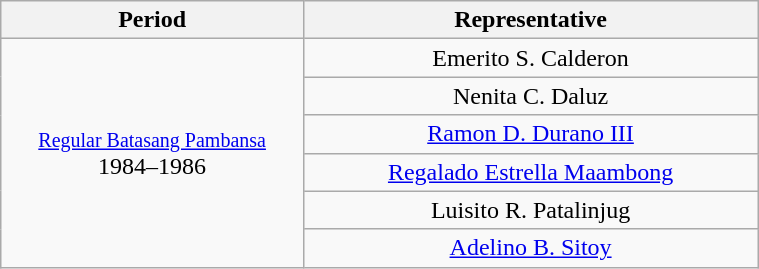<table class="wikitable" style="text-align:center; width:40%;">
<tr>
<th width="40%">Period</th>
<th>Representative</th>
</tr>
<tr>
<td rowspan="6"><small><a href='#'>Regular Batasang Pambansa</a></small><br>1984–1986</td>
<td>Emerito S. Calderon</td>
</tr>
<tr>
<td>Nenita C. Daluz</td>
</tr>
<tr>
<td><a href='#'>Ramon D. Durano III</a></td>
</tr>
<tr>
<td><a href='#'>Regalado Estrella Maambong</a></td>
</tr>
<tr>
<td>Luisito R. Patalinjug</td>
</tr>
<tr>
<td><a href='#'>Adelino B. Sitoy</a></td>
</tr>
</table>
